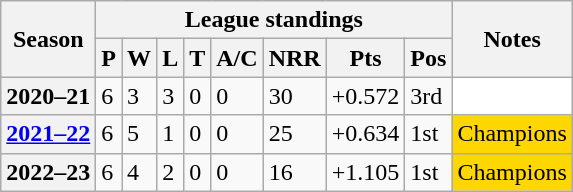<table class="wikitable sortable">
<tr>
<th scope="col" rowspan="2">Season</th>
<th scope="col" colspan="8">League standings</th>
<th scope="col" rowspan="2">Notes</th>
</tr>
<tr>
<th scope="col">P</th>
<th scope="col">W</th>
<th scope="col">L</th>
<th scope="col">T</th>
<th scope="col">A/C</th>
<th scope="col">NRR</th>
<th scope="col">Pts</th>
<th scope="col">Pos</th>
</tr>
<tr>
<th scope="row">2020–21</th>
<td>6</td>
<td>3</td>
<td>3</td>
<td>0</td>
<td>0</td>
<td>30</td>
<td>+0.572</td>
<td>3rd</td>
<td style="background: white;"></td>
</tr>
<tr>
<th scope="row"><a href='#'>2021–22</a></th>
<td>6</td>
<td>5</td>
<td>1</td>
<td>0</td>
<td>0</td>
<td>25</td>
<td>+0.634</td>
<td>1st</td>
<td style="background: gold;">Champions</td>
</tr>
<tr>
<th scope="row">2022–23</th>
<td>6</td>
<td>4</td>
<td>2</td>
<td>0</td>
<td>0</td>
<td>16</td>
<td>+1.105</td>
<td>1st</td>
<td style="background: gold;">Champions</td>
</tr>
</table>
